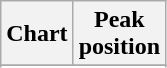<table class="wikitable sortable plainrowheaders" style="text-align:center">
<tr>
<th scope="col">Chart</th>
<th scope="col">Peak<br>position</th>
</tr>
<tr>
</tr>
<tr>
</tr>
</table>
